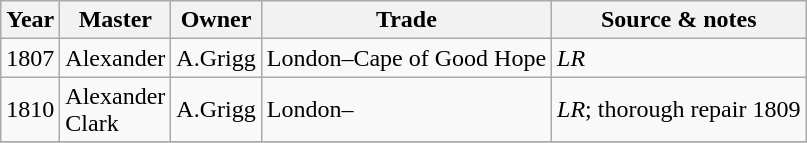<table class=" wikitable">
<tr>
<th>Year</th>
<th>Master</th>
<th>Owner</th>
<th>Trade</th>
<th>Source & notes</th>
</tr>
<tr>
<td>1807</td>
<td>Alexander</td>
<td>A.Grigg</td>
<td>London–Cape of Good Hope</td>
<td><em>LR</em></td>
</tr>
<tr>
<td>1810</td>
<td>Alexander<br>Clark</td>
<td>A.Grigg</td>
<td>London–</td>
<td><em>LR</em>; thorough repair 1809</td>
</tr>
<tr>
</tr>
</table>
